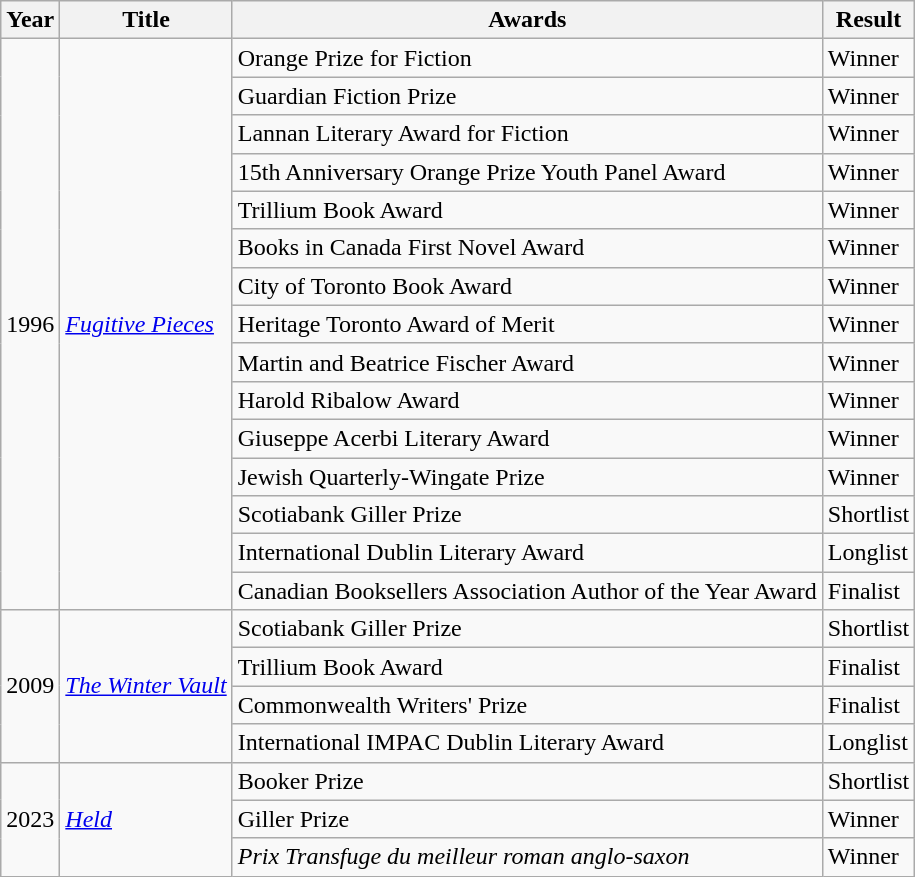<table class="wikitable">
<tr>
<th>Year</th>
<th>Title</th>
<th>Awards</th>
<th>Result</th>
</tr>
<tr>
<td rowspan="15">1996</td>
<td rowspan="15"><em><a href='#'>Fugitive Pieces</a></em></td>
<td>Orange Prize for Fiction</td>
<td>Winner</td>
</tr>
<tr>
<td>Guardian Fiction Prize</td>
<td>Winner</td>
</tr>
<tr>
<td>Lannan Literary Award for Fiction</td>
<td>Winner</td>
</tr>
<tr>
<td>15th Anniversary Orange Prize Youth Panel Award</td>
<td>Winner</td>
</tr>
<tr>
<td>Trillium Book Award</td>
<td>Winner</td>
</tr>
<tr>
<td>Books in Canada First Novel Award</td>
<td>Winner</td>
</tr>
<tr>
<td>City of Toronto Book Award</td>
<td>Winner</td>
</tr>
<tr>
<td>Heritage Toronto Award of Merit</td>
<td>Winner</td>
</tr>
<tr>
<td>Martin and Beatrice Fischer Award</td>
<td>Winner</td>
</tr>
<tr>
<td>Harold Ribalow Award</td>
<td>Winner</td>
</tr>
<tr>
<td>Giuseppe Acerbi Literary Award</td>
<td>Winner</td>
</tr>
<tr>
<td>Jewish Quarterly-Wingate Prize</td>
<td>Winner</td>
</tr>
<tr>
<td>Scotiabank Giller Prize</td>
<td>Shortlist</td>
</tr>
<tr>
<td>International Dublin Literary Award</td>
<td>Longlist</td>
</tr>
<tr>
<td>Canadian Booksellers Association Author of the Year Award</td>
<td>Finalist</td>
</tr>
<tr>
<td rowspan="4">2009</td>
<td rowspan="4"><em><a href='#'>The Winter Vault</a></em></td>
<td>Scotiabank Giller Prize</td>
<td>Shortlist</td>
</tr>
<tr>
<td>Trillium Book Award</td>
<td>Finalist</td>
</tr>
<tr>
<td>Commonwealth Writers' Prize</td>
<td>Finalist</td>
</tr>
<tr>
<td>International IMPAC Dublin Literary Award</td>
<td>Longlist</td>
</tr>
<tr>
<td rowspan="3">2023</td>
<td rowspan="3"><em><a href='#'>Held</a></em></td>
<td>Booker Prize</td>
<td>Shortlist</td>
</tr>
<tr>
<td>Giller Prize</td>
<td>Winner</td>
</tr>
<tr>
<td><em>Prix Transfuge du meilleur roman anglo-saxon</em></td>
<td>Winner</td>
</tr>
</table>
